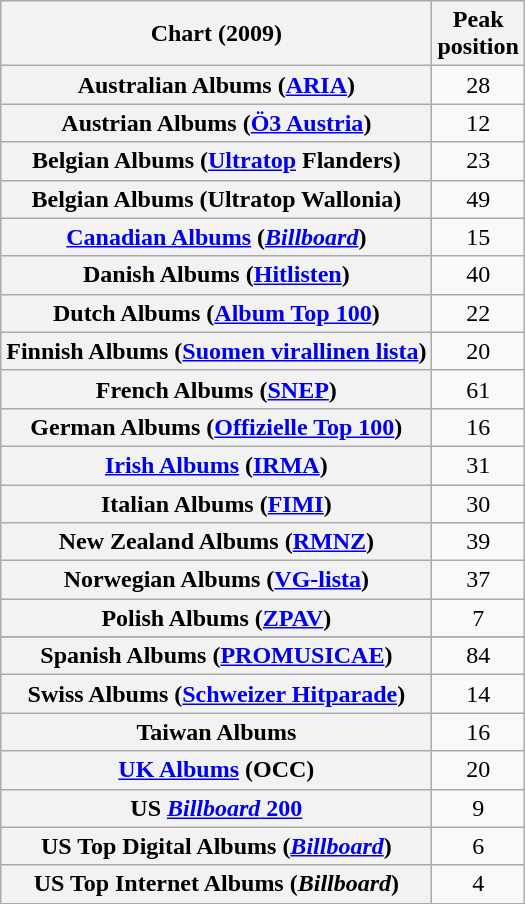<table class="wikitable sortable plainrowheaders">
<tr>
<th scope="col">Chart (2009)<br></th>
<th scope="col">Peak<br>position</th>
</tr>
<tr>
<th scope="row">Australian Albums (<a href='#'>ARIA</a>)</th>
<td style="text-align:center;">28</td>
</tr>
<tr>
<th scope="row">Austrian Albums (<a href='#'>Ö3 Austria</a>)</th>
<td style="text-align:center;">12</td>
</tr>
<tr>
<th scope="row">Belgian Albums (<a href='#'>Ultratop</a> Flanders)</th>
<td align="center">23</td>
</tr>
<tr>
<th scope="row">Belgian Albums (Ultratop Wallonia)</th>
<td align="center">49</td>
</tr>
<tr>
<th scope="row"><a href='#'>Canadian Albums</a> (<em><a href='#'>Billboard</a></em>)</th>
<td style="text-align:center;">15</td>
</tr>
<tr>
<th scope="row">Danish Albums (<a href='#'>Hitlisten</a>)</th>
<td align="center">40</td>
</tr>
<tr>
<th scope="row">Dutch Albums (<a href='#'>Album Top 100</a>)</th>
<td style="text-align:center;">22</td>
</tr>
<tr>
<th scope="row">Finnish Albums (<a href='#'>Suomen virallinen lista</a>)</th>
<td style="text-align:center;">20</td>
</tr>
<tr>
<th scope="row">French Albums (<a href='#'>SNEP</a>)</th>
<td style="text-align:center;">61</td>
</tr>
<tr>
<th scope="row">German Albums (<a href='#'>Offizielle Top 100</a>)</th>
<td style="text-align:center;">16</td>
</tr>
<tr>
<th scope="row"><a href='#'>Irish Albums</a> (<a href='#'>IRMA</a>)</th>
<td align="center">31</td>
</tr>
<tr>
<th scope="row">Italian Albums (<a href='#'>FIMI</a>)</th>
<td style="text-align:center;">30</td>
</tr>
<tr>
<th scope="row">New Zealand Albums (<a href='#'>RMNZ</a>)</th>
<td align="center">39</td>
</tr>
<tr>
<th scope="row">Norwegian Albums (<a href='#'>VG-lista</a>)</th>
<td align="center">37</td>
</tr>
<tr>
<th scope="row">Polish Albums (<a href='#'>ZPAV</a>)</th>
<td style="text-align:center;">7</td>
</tr>
<tr>
</tr>
<tr>
<th scope="row">Spanish Albums (<a href='#'>PROMUSICAE</a>)</th>
<td style="text-align:center;">84</td>
</tr>
<tr>
<th scope="row">Swiss Albums (<a href='#'>Schweizer Hitparade</a>)</th>
<td style="text-align:center;">14</td>
</tr>
<tr>
<th scope="row">Taiwan Albums</th>
<td style="text-align:center;">16</td>
</tr>
<tr>
<th scope="row"><a href='#'>UK Albums</a> (OCC)</th>
<td style="text-align:center;">20</td>
</tr>
<tr>
<th scope="row">US <a href='#'><em>Billboard</em> 200</a></th>
<td style="text-align:center;">9</td>
</tr>
<tr>
<th scope="row">US Top Digital Albums (<em><a href='#'>Billboard</a></em>)</th>
<td style="text-align:center;">6</td>
</tr>
<tr>
<th scope="row">US Top Internet Albums (<em>Billboard</em>)</th>
<td style="text-align:center;">4</td>
</tr>
</table>
